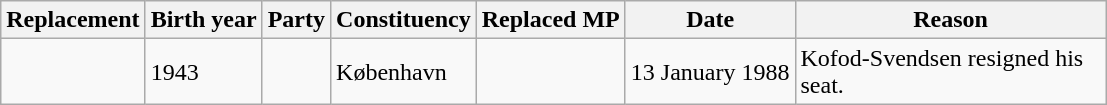<table class="wikitable sortable">
<tr>
<th>Replacement</th>
<th>Birth year</th>
<th>Party</th>
<th>Constituency</th>
<th>Replaced MP</th>
<th>Date</th>
<th width="200px" class="unsortable">Reason</th>
</tr>
<tr>
<td></td>
<td>1943</td>
<td data-sort-value="Q" style="text-align: left;"></td>
<td>København</td>
<td></td>
<td>13 January 1988</td>
<td>Kofod-Svendsen resigned his seat.</td>
</tr>
</table>
